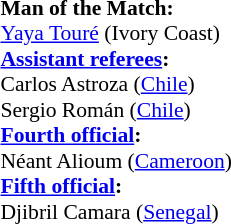<table width=50% style="font-size: 90%">
<tr>
<td><br><strong>Man of the Match:</strong>
<br><a href='#'>Yaya Touré</a> (Ivory Coast)<br><strong><a href='#'>Assistant referees</a>:</strong>
<br>Carlos Astroza (<a href='#'>Chile</a>)
<br>Sergio Román (<a href='#'>Chile</a>)
<br><strong><a href='#'>Fourth official</a>:</strong>
<br>Néant Alioum (<a href='#'>Cameroon</a>)
<br><strong><a href='#'>Fifth official</a>:</strong>
<br>Djibril Camara (<a href='#'>Senegal</a>)</td>
</tr>
</table>
